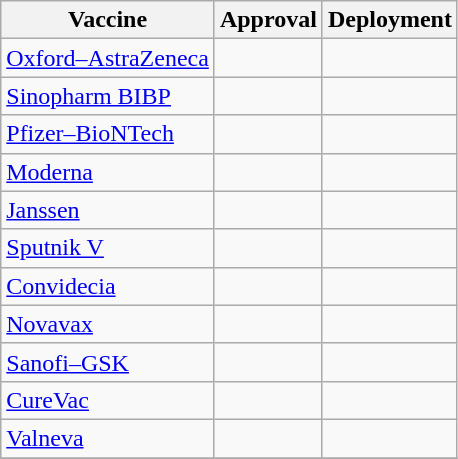<table class="wikitable">
<tr>
<th>Vaccine</th>
<th>Approval</th>
<th>Deployment</th>
</tr>
<tr>
<td><a href='#'>Oxford–AstraZeneca</a></td>
<td></td>
<td></td>
</tr>
<tr>
<td><a href='#'>Sinopharm BIBP</a></td>
<td></td>
<td></td>
</tr>
<tr>
<td><a href='#'>Pfizer–BioNTech</a></td>
<td></td>
<td></td>
</tr>
<tr>
<td><a href='#'>Moderna</a></td>
<td></td>
<td></td>
</tr>
<tr>
<td><a href='#'>Janssen</a></td>
<td></td>
<td></td>
</tr>
<tr>
<td><a href='#'>Sputnik V</a></td>
<td></td>
<td></td>
</tr>
<tr>
<td><a href='#'>Convidecia</a></td>
<td></td>
<td></td>
</tr>
<tr>
<td><a href='#'>Novavax</a></td>
<td></td>
<td></td>
</tr>
<tr>
<td><a href='#'>Sanofi–GSK</a></td>
<td></td>
<td></td>
</tr>
<tr>
<td><a href='#'>CureVac</a></td>
<td></td>
<td></td>
</tr>
<tr>
<td><a href='#'>Valneva</a></td>
<td></td>
<td></td>
</tr>
<tr>
</tr>
</table>
